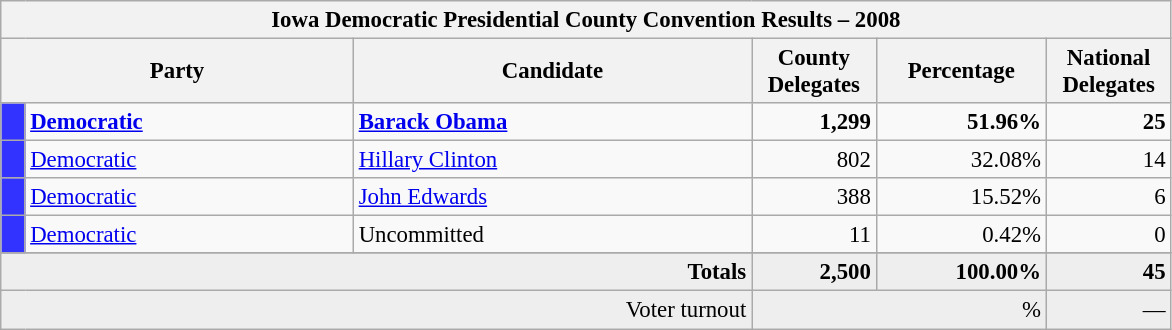<table class="wikitable" style="font-size: 95%;">
<tr>
<th colspan="7">Iowa Democratic Presidential County Convention Results – 2008</th>
</tr>
<tr>
<th colspan="2" style="width: 15em">Party</th>
<th style="width: 17em">Candidate</th>
<th style="width: 5em">County Delegates</th>
<th style="width: 7em">Percentage</th>
<th style="width: 5em">National Delegates</th>
</tr>
<tr>
<th style="background-color:#3333FF; width: 3px"></th>
<td style="width: 130px"><strong><a href='#'>Democratic</a></strong></td>
<td><strong><a href='#'>Barack Obama</a></strong></td>
<td align="right"><strong>1,299</strong></td>
<td align="right"><strong>51.96%</strong></td>
<td align="right"><strong>25</strong></td>
</tr>
<tr>
<th style="background-color:#3333FF; width: 3px"></th>
<td style="width: 130px"><a href='#'>Democratic</a></td>
<td><a href='#'>Hillary Clinton</a></td>
<td align="right">802</td>
<td align="right">32.08%</td>
<td align="right">14</td>
</tr>
<tr>
<th style="background-color:#3333FF; width: 3px"></th>
<td style="width: 130px"><a href='#'>Democratic</a></td>
<td><a href='#'>John Edwards</a></td>
<td align="right">388</td>
<td align="right">15.52%</td>
<td align="right">6</td>
</tr>
<tr>
<th style="background-color:#3333FF; width: 3px"></th>
<td style="width: 130px"><a href='#'>Democratic</a></td>
<td>Uncommitted</td>
<td align="right">11</td>
<td align="right">0.42%</td>
<td align="right">0</td>
</tr>
<tr>
</tr>
<tr bgcolor="#EEEEEE">
<td colspan="3" align="right"><strong>Totals</strong></td>
<td align="right"><strong>2,500</strong></td>
<td align="right"><strong>100.00%</strong></td>
<td align="right"><strong>45</strong></td>
</tr>
<tr bgcolor="#EEEEEE">
<td colspan="3" align="right">Voter turnout</td>
<td colspan="2" align="right">%</td>
<td align="right">—</td>
</tr>
</table>
